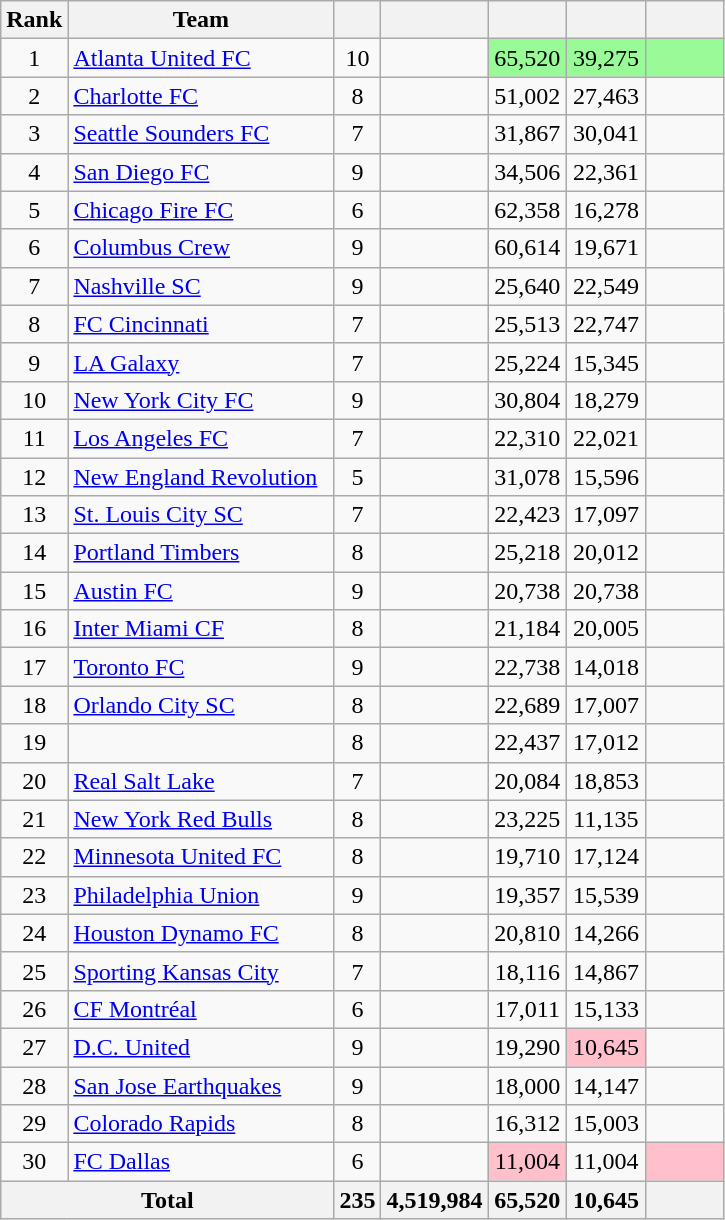<table class="wikitable sortable" style=text-align:center>
<tr>
<th width=25>Rank</th>
<th width=170>Team</th>
<th></th>
<th width=45></th>
<th width=45></th>
<th width=45></th>
<th width=45></th>
</tr>
<tr>
<td>1</td>
<td align=left><a href='#'>Atlanta United FC</a></td>
<td>10</td>
<td></td>
<td bgcolor="#98fb98">65,520</td>
<td bgcolor="#98fb98">39,275</td>
<td bgcolor="#98fb98"></td>
</tr>
<tr>
<td>2</td>
<td align=left><a href='#'>Charlotte FC</a></td>
<td>8</td>
<td></td>
<td>51,002</td>
<td>27,463</td>
<td></td>
</tr>
<tr>
<td>3</td>
<td align=left><a href='#'>Seattle Sounders FC</a></td>
<td>7</td>
<td></td>
<td>31,867</td>
<td>30,041</td>
<td></td>
</tr>
<tr>
<td>4</td>
<td align=left><a href='#'>San Diego FC</a></td>
<td>9</td>
<td></td>
<td>34,506</td>
<td>22,361</td>
<td></td>
</tr>
<tr>
<td>5</td>
<td align=left><a href='#'>Chicago Fire FC</a></td>
<td>6</td>
<td></td>
<td>62,358</td>
<td>16,278</td>
<td></td>
</tr>
<tr>
<td>6</td>
<td align=left><a href='#'>Columbus Crew</a></td>
<td>9</td>
<td></td>
<td>60,614</td>
<td>19,671</td>
<td></td>
</tr>
<tr>
<td>7</td>
<td align=left><a href='#'>Nashville SC</a></td>
<td>9</td>
<td></td>
<td>25,640</td>
<td>22,549</td>
<td></td>
</tr>
<tr>
<td>8</td>
<td align=left><a href='#'>FC Cincinnati</a></td>
<td>7</td>
<td></td>
<td>25,513</td>
<td>22,747</td>
<td></td>
</tr>
<tr>
<td>9</td>
<td align=left><a href='#'>LA Galaxy</a></td>
<td>7</td>
<td></td>
<td>25,224</td>
<td>15,345</td>
<td></td>
</tr>
<tr>
<td>10</td>
<td align=left><a href='#'>New York City FC</a></td>
<td>9</td>
<td></td>
<td>30,804</td>
<td>18,279</td>
<td></td>
</tr>
<tr>
<td>11</td>
<td align=left><a href='#'>Los Angeles FC</a></td>
<td>7</td>
<td></td>
<td>22,310</td>
<td>22,021</td>
<td></td>
</tr>
<tr>
<td>12</td>
<td align=left><a href='#'>New England Revolution</a></td>
<td>5</td>
<td></td>
<td>31,078</td>
<td>15,596</td>
<td></td>
</tr>
<tr>
<td>13</td>
<td align=left><a href='#'>St. Louis City SC</a></td>
<td>7</td>
<td></td>
<td>22,423</td>
<td>17,097</td>
<td></td>
</tr>
<tr>
<td>14</td>
<td align=left><a href='#'>Portland Timbers</a></td>
<td>8</td>
<td></td>
<td>25,218</td>
<td>20,012</td>
<td></td>
</tr>
<tr>
<td>15</td>
<td align=left><a href='#'>Austin FC</a></td>
<td>9</td>
<td></td>
<td>20,738</td>
<td>20,738</td>
<td></td>
</tr>
<tr>
<td>16</td>
<td align=left><a href='#'>Inter Miami CF</a></td>
<td>8</td>
<td></td>
<td>21,184</td>
<td>20,005</td>
<td></td>
</tr>
<tr>
<td>17</td>
<td align=left><a href='#'>Toronto FC</a></td>
<td>9</td>
<td></td>
<td>22,738</td>
<td>14,018</td>
<td></td>
</tr>
<tr>
<td>18</td>
<td align=left><a href='#'>Orlando City SC</a></td>
<td>8</td>
<td></td>
<td>22,689</td>
<td>17,007</td>
<td></td>
</tr>
<tr>
<td>19</td>
<td align=left></td>
<td>8</td>
<td></td>
<td>22,437</td>
<td>17,012</td>
<td></td>
</tr>
<tr>
<td>20</td>
<td align=left><a href='#'>Real Salt Lake</a></td>
<td>7</td>
<td></td>
<td>20,084</td>
<td>18,853</td>
<td></td>
</tr>
<tr>
<td>21</td>
<td align=left><a href='#'>New York Red Bulls</a></td>
<td>8</td>
<td></td>
<td>23,225</td>
<td>11,135</td>
<td></td>
</tr>
<tr>
<td>22</td>
<td align=left><a href='#'>Minnesota United FC</a></td>
<td>8</td>
<td></td>
<td>19,710</td>
<td>17,124</td>
<td></td>
</tr>
<tr>
<td>23</td>
<td align=left><a href='#'>Philadelphia Union</a></td>
<td>9</td>
<td></td>
<td>19,357</td>
<td>15,539</td>
<td></td>
</tr>
<tr>
<td>24</td>
<td align=left><a href='#'>Houston Dynamo FC</a></td>
<td>8</td>
<td></td>
<td>20,810</td>
<td>14,266</td>
<td></td>
</tr>
<tr>
<td>25</td>
<td align=left><a href='#'>Sporting Kansas City</a></td>
<td>7</td>
<td></td>
<td>18,116</td>
<td>14,867</td>
<td></td>
</tr>
<tr>
<td>26</td>
<td align=left><a href='#'>CF Montréal</a></td>
<td>6</td>
<td></td>
<td>17,011</td>
<td>15,133</td>
<td></td>
</tr>
<tr>
<td>27</td>
<td align=left><a href='#'>D.C. United</a></td>
<td>9</td>
<td></td>
<td>19,290</td>
<td bgcolor="#ffc0cb">10,645</td>
<td></td>
</tr>
<tr>
<td>28</td>
<td align=left><a href='#'>San Jose Earthquakes</a></td>
<td>9</td>
<td></td>
<td>18,000</td>
<td>14,147</td>
<td></td>
</tr>
<tr>
<td>29</td>
<td align=left><a href='#'>Colorado Rapids</a></td>
<td>8</td>
<td></td>
<td>16,312</td>
<td>15,003</td>
<td></td>
</tr>
<tr>
<td>30</td>
<td align=left><a href='#'>FC Dallas</a></td>
<td>6</td>
<td></td>
<td bgcolor="#ffc0cb">11,004</td>
<td>11,004</td>
<td bgcolor="#ffc0cb"></td>
</tr>
<tr>
<th colspan=2>Total</th>
<th>235</th>
<th>4,519,984</th>
<th>65,520</th>
<th>10,645</th>
<th></th>
</tr>
</table>
